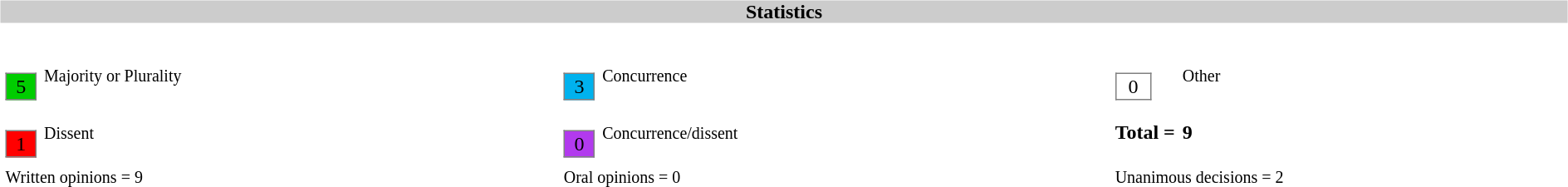<table width=100%>
<tr>
<td><br><table width=100% align=center cellpadding=0 cellspacing=0>
<tr>
<th bgcolor=#CCCCCC>Statistics</th>
</tr>
<tr>
<td><br><table width=100% cellpadding="2" cellspacing="2" border="0"width=25px>
<tr>
<td><br><table border="1" style="border-collapse:collapse;">
<tr>
<td align=center bgcolor=#00CD00 width=25px>5</td>
</tr>
</table>
</td>
<td><small>Majority or Plurality</small></td>
<td width=25px><br><table border="1" style="border-collapse:collapse;">
<tr>
<td align=center width=25px bgcolor=#00B2EE>3</td>
</tr>
</table>
</td>
<td><small>Concurrence</small></td>
<td width=25px><br><table border="1" style="border-collapse:collapse;">
<tr>
<td align=center width=25px bgcolor=white>0</td>
</tr>
</table>
</td>
<td><small>Other</small></td>
</tr>
<tr>
<td width=25px><br><table border="1" style="border-collapse:collapse;">
<tr>
<td align=center width=25px bgcolor=red>1</td>
</tr>
</table>
</td>
<td><small>Dissent</small></td>
<td width=25px><br><table border="1" style="border-collapse:collapse;">
<tr>
<td align=center width=25px bgcolor=#B23AEE>0</td>
</tr>
</table>
</td>
<td><small>Concurrence/dissent</small></td>
<td white-space: nowrap><strong>Total = </strong></td>
<td><strong>9</strong></td>
</tr>
<tr>
<td colspan=2><small>Written opinions = 9</small></td>
<td colspan=2><small>Oral opinions = 0</small></td>
<td colspan=2><small> Unanimous decisions = 2</small></td>
</tr>
</table>
</td>
</tr>
</table>
</td>
</tr>
</table>
